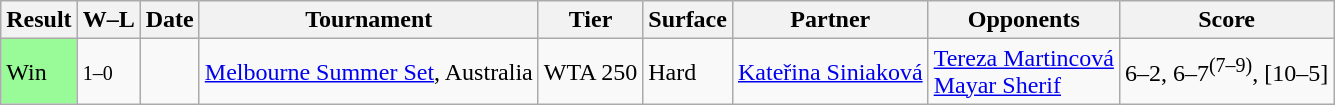<table class="sortable wikitable">
<tr>
<th>Result</th>
<th class="unsortable">W–L</th>
<th>Date</th>
<th>Tournament</th>
<th>Tier</th>
<th>Surface</th>
<th>Partner</th>
<th>Opponents</th>
<th class="unsortable">Score</th>
</tr>
<tr>
<td bgcolor=98FB98>Win</td>
<td><small>1–0</small></td>
<td><a href='#'></a></td>
<td><a href='#'>Melbourne Summer Set</a>, Australia</td>
<td>WTA 250</td>
<td>Hard</td>
<td> <a href='#'>Kateřina Siniaková</a></td>
<td> <a href='#'>Tereza Martincová</a> <br>  <a href='#'>Mayar Sherif</a></td>
<td>6–2, 6–7<sup>(7–9)</sup>, [10–5]</td>
</tr>
</table>
